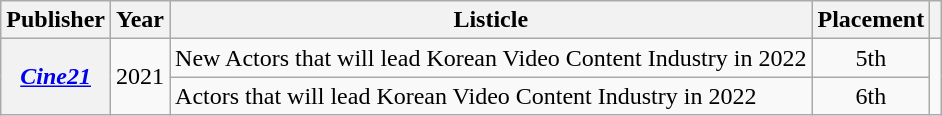<table class="wikitable plainrowheaders sortable" style="text-align:center">
<tr>
<th scope="col">Publisher</th>
<th scope="col">Year</th>
<th scope="col">Listicle</th>
<th scope="col">Placement</th>
<th scope="col" class="unsortable"></th>
</tr>
<tr>
<th scope="row" rowspan="2"><em><a href='#'>Cine21</a></em></th>
<td rowspan="2">2021</td>
<td style="text-align:left">New Actors that will lead Korean Video Content Industry in 2022</td>
<td>5th</td>
<td rowspan="2"></td>
</tr>
<tr>
<td style="text-align:left">Actors that will lead Korean Video Content Industry in 2022</td>
<td>6th</td>
</tr>
</table>
